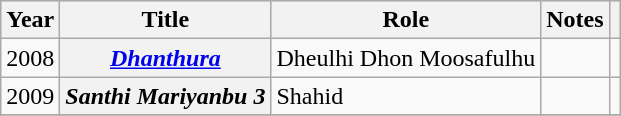<table class="wikitable sortable plainrowheaders">
<tr style="background:#ccc; text-align:center;">
<th scope="col">Year</th>
<th scope="col">Title</th>
<th scope="col">Role</th>
<th scope="col">Notes</th>
<th scope="col" class="unsortable"></th>
</tr>
<tr>
<td>2008</td>
<th scope="row"><em><a href='#'>Dhanthura</a></em></th>
<td>Dheulhi Dhon Moosafulhu</td>
<td></td>
<td style="text-align: center;"></td>
</tr>
<tr>
<td>2009</td>
<th scope="row"><em>Santhi Mariyanbu 3</em></th>
<td>Shahid</td>
<td></td>
<td style="text-align: center;"></td>
</tr>
<tr>
</tr>
</table>
